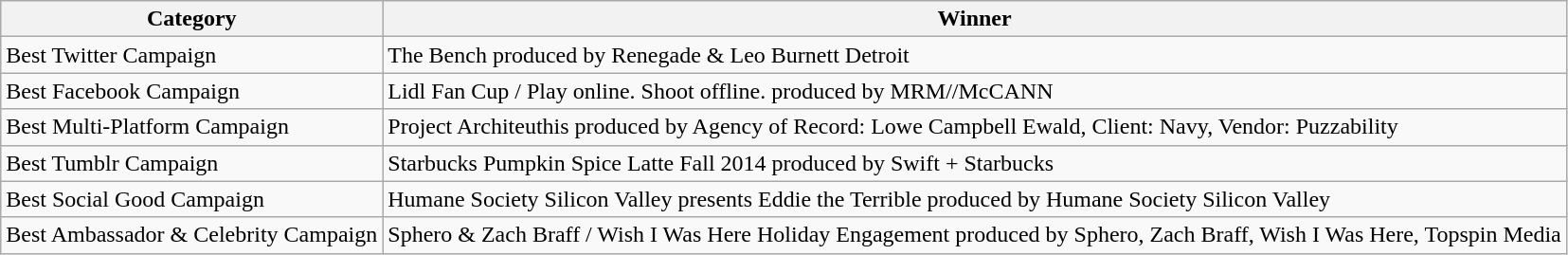<table class="wikitable">
<tr>
<th>Category</th>
<th>Winner</th>
</tr>
<tr>
<td>Best Twitter Campaign</td>
<td>The Bench produced by Renegade & Leo Burnett Detroit</td>
</tr>
<tr>
<td>Best Facebook Campaign</td>
<td>Lidl Fan Cup / Play online. Shoot offline. produced by MRM//McCANN</td>
</tr>
<tr>
<td>Best Multi-Platform Campaign</td>
<td>Project Architeuthis produced by Agency of Record: Lowe Campbell Ewald, Client: Navy, Vendor: Puzzability</td>
</tr>
<tr>
<td>Best Tumblr Campaign</td>
<td>Starbucks Pumpkin Spice Latte Fall 2014 produced by Swift + Starbucks</td>
</tr>
<tr>
<td>Best Social Good Campaign</td>
<td>Humane Society Silicon Valley presents Eddie the Terrible produced by Humane Society Silicon Valley</td>
</tr>
<tr>
<td>Best Ambassador & Celebrity Campaign</td>
<td>Sphero & Zach Braff / Wish I Was Here Holiday Engagement produced by Sphero, Zach Braff, Wish I Was Here, Topspin Media</td>
</tr>
</table>
